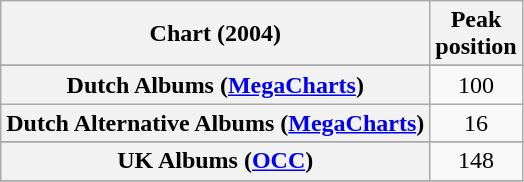<table class="wikitable plainrowheaders sortable">
<tr>
<th scope="col">Chart (2004)</th>
<th scope="col">Peak<br>position</th>
</tr>
<tr>
</tr>
<tr>
</tr>
<tr>
<th scope="row">Dutch Albums (<a href='#'>MegaCharts</a>)</th>
<td align=center>100</td>
</tr>
<tr>
<th scope="row">Dutch Alternative Albums (<a href='#'>MegaCharts</a>)</th>
<td align=center>16</td>
</tr>
<tr>
</tr>
<tr>
</tr>
<tr>
</tr>
<tr>
<th scope="row">UK Albums (<a href='#'>OCC</a>)</th>
<td align=center>148</td>
</tr>
<tr>
</tr>
</table>
